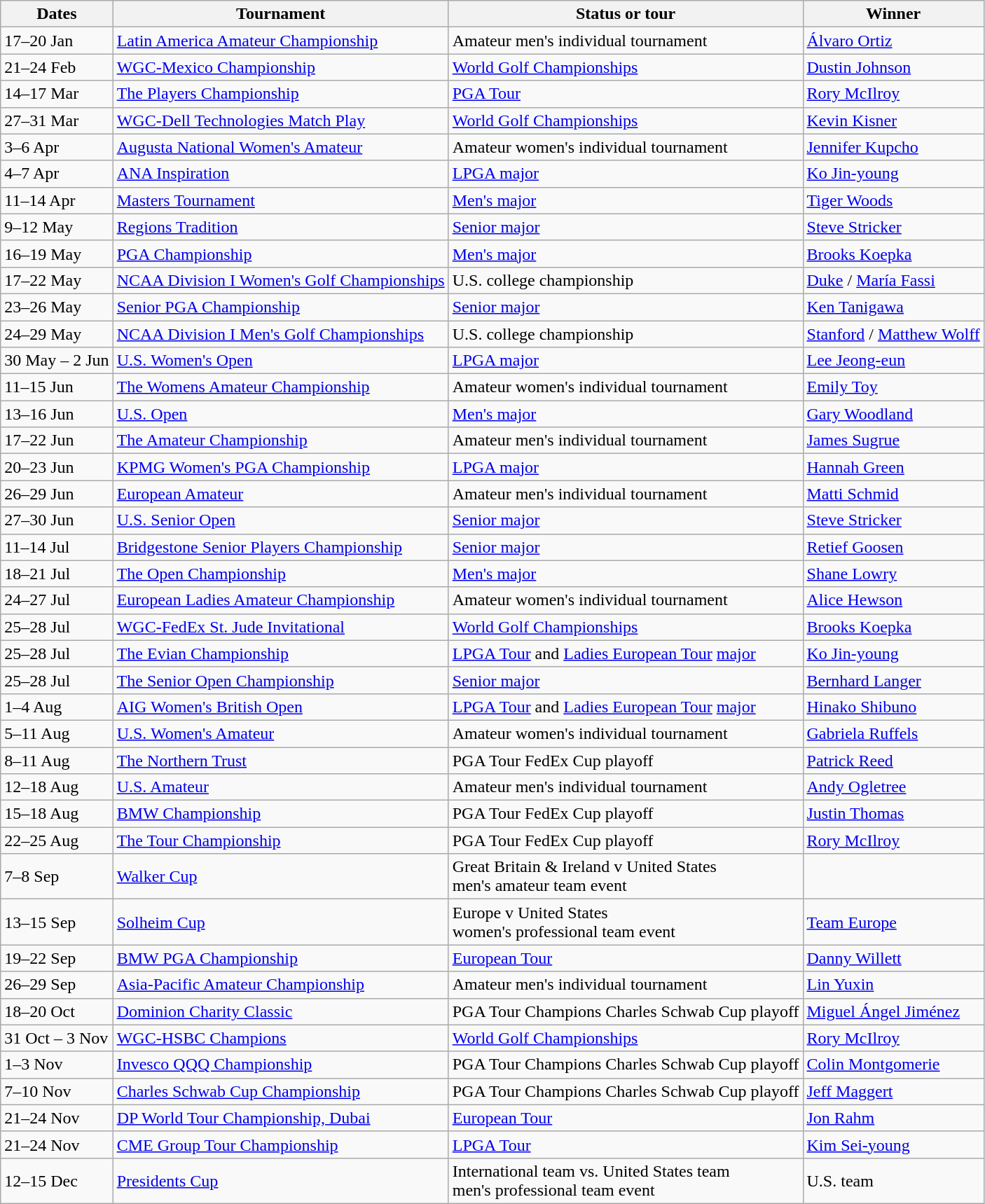<table class="wikitable">
<tr>
<th>Dates</th>
<th>Tournament</th>
<th>Status or tour</th>
<th>Winner</th>
</tr>
<tr>
<td>17–20 Jan</td>
<td><a href='#'>Latin America Amateur Championship</a></td>
<td>Amateur men's individual tournament</td>
<td> <a href='#'>Álvaro Ortiz</a></td>
</tr>
<tr>
<td>21–24 Feb</td>
<td><a href='#'>WGC-Mexico Championship</a></td>
<td><a href='#'>World Golf Championships</a></td>
<td> <a href='#'>Dustin Johnson</a></td>
</tr>
<tr>
<td>14–17 Mar</td>
<td><a href='#'>The Players Championship</a></td>
<td><a href='#'>PGA Tour</a></td>
<td> <a href='#'>Rory McIlroy</a></td>
</tr>
<tr>
<td>27–31 Mar</td>
<td><a href='#'>WGC-Dell Technologies Match Play</a></td>
<td><a href='#'>World Golf Championships</a></td>
<td> <a href='#'>Kevin Kisner</a></td>
</tr>
<tr>
<td>3–6 Apr</td>
<td><a href='#'>Augusta National Women's Amateur</a></td>
<td>Amateur women's individual tournament</td>
<td> <a href='#'>Jennifer Kupcho</a></td>
</tr>
<tr>
<td>4–7 Apr</td>
<td><a href='#'>ANA Inspiration</a></td>
<td><a href='#'>LPGA major</a></td>
<td> <a href='#'>Ko Jin-young</a></td>
</tr>
<tr>
<td>11–14 Apr</td>
<td><a href='#'>Masters Tournament</a></td>
<td><a href='#'>Men's major</a></td>
<td> <a href='#'>Tiger Woods</a></td>
</tr>
<tr>
<td>9–12 May</td>
<td><a href='#'>Regions Tradition</a></td>
<td><a href='#'>Senior major</a></td>
<td> <a href='#'>Steve Stricker</a></td>
</tr>
<tr>
<td>16–19 May</td>
<td><a href='#'>PGA Championship</a></td>
<td><a href='#'>Men's major</a></td>
<td> <a href='#'>Brooks Koepka</a></td>
</tr>
<tr>
<td>17–22 May</td>
<td><a href='#'>NCAA Division I Women's Golf Championships</a></td>
<td>U.S. college championship</td>
<td><a href='#'>Duke</a> / <a href='#'>María Fassi</a></td>
</tr>
<tr>
<td>23–26 May</td>
<td><a href='#'>Senior PGA Championship</a></td>
<td><a href='#'>Senior major</a></td>
<td> <a href='#'>Ken Tanigawa</a></td>
</tr>
<tr>
<td>24–29 May</td>
<td><a href='#'>NCAA Division I Men's Golf Championships</a></td>
<td>U.S. college championship</td>
<td><a href='#'>Stanford</a> / <a href='#'>Matthew Wolff</a></td>
</tr>
<tr>
<td>30 May – 2 Jun</td>
<td><a href='#'>U.S. Women's Open</a></td>
<td><a href='#'>LPGA major</a></td>
<td> <a href='#'>Lee Jeong-eun</a></td>
</tr>
<tr>
<td>11–15 Jun</td>
<td><a href='#'>The Womens Amateur Championship</a></td>
<td>Amateur women's individual tournament</td>
<td> <a href='#'>Emily Toy</a></td>
</tr>
<tr>
<td>13–16 Jun</td>
<td><a href='#'>U.S. Open</a></td>
<td><a href='#'>Men's major</a></td>
<td> <a href='#'>Gary Woodland</a></td>
</tr>
<tr>
<td>17–22 Jun</td>
<td><a href='#'>The Amateur Championship</a></td>
<td>Amateur men's individual tournament</td>
<td> <a href='#'>James Sugrue</a></td>
</tr>
<tr>
<td>20–23 Jun</td>
<td><a href='#'>KPMG Women's PGA Championship</a></td>
<td><a href='#'>LPGA major</a></td>
<td> <a href='#'>Hannah Green</a></td>
</tr>
<tr>
<td>26–29 Jun</td>
<td><a href='#'>European Amateur</a></td>
<td>Amateur men's individual tournament</td>
<td> <a href='#'>Matti Schmid</a></td>
</tr>
<tr>
<td>27–30 Jun</td>
<td><a href='#'>U.S. Senior Open</a></td>
<td><a href='#'>Senior major</a></td>
<td> <a href='#'>Steve Stricker</a></td>
</tr>
<tr>
<td>11–14 Jul</td>
<td><a href='#'>Bridgestone Senior Players Championship</a></td>
<td><a href='#'>Senior major</a></td>
<td> <a href='#'>Retief Goosen</a></td>
</tr>
<tr>
<td>18–21 Jul</td>
<td><a href='#'>The Open Championship</a></td>
<td><a href='#'>Men's major</a></td>
<td> <a href='#'>Shane Lowry</a></td>
</tr>
<tr>
<td>24–27 Jul</td>
<td><a href='#'>European Ladies Amateur Championship</a></td>
<td>Amateur women's individual tournament</td>
<td> <a href='#'>Alice Hewson</a></td>
</tr>
<tr>
<td>25–28 Jul</td>
<td><a href='#'>WGC-FedEx St. Jude Invitational</a></td>
<td><a href='#'>World Golf Championships</a></td>
<td> <a href='#'>Brooks Koepka</a></td>
</tr>
<tr>
<td>25–28 Jul</td>
<td><a href='#'>The Evian Championship</a></td>
<td><a href='#'>LPGA Tour</a> and <a href='#'>Ladies European Tour</a> <a href='#'>major</a></td>
<td> <a href='#'>Ko Jin-young</a></td>
</tr>
<tr>
<td>25–28 Jul</td>
<td><a href='#'>The Senior Open Championship</a></td>
<td><a href='#'>Senior major</a></td>
<td> <a href='#'>Bernhard Langer</a></td>
</tr>
<tr>
<td>1–4 Aug</td>
<td><a href='#'>AIG Women's British Open</a></td>
<td><a href='#'>LPGA Tour</a> and <a href='#'>Ladies European Tour</a> <a href='#'>major</a></td>
<td> <a href='#'>Hinako Shibuno</a></td>
</tr>
<tr>
<td>5–11 Aug</td>
<td><a href='#'>U.S. Women's Amateur</a></td>
<td>Amateur women's individual tournament</td>
<td> <a href='#'>Gabriela Ruffels</a></td>
</tr>
<tr>
<td>8–11 Aug</td>
<td><a href='#'>The Northern Trust</a></td>
<td>PGA Tour FedEx Cup playoff</td>
<td> <a href='#'>Patrick Reed</a></td>
</tr>
<tr>
<td>12–18 Aug</td>
<td><a href='#'>U.S. Amateur</a></td>
<td>Amateur men's individual tournament</td>
<td> <a href='#'>Andy Ogletree</a></td>
</tr>
<tr>
<td>15–18 Aug</td>
<td><a href='#'>BMW Championship</a></td>
<td>PGA Tour FedEx Cup playoff</td>
<td> <a href='#'>Justin Thomas</a></td>
</tr>
<tr>
<td>22–25 Aug</td>
<td><a href='#'>The Tour Championship</a></td>
<td>PGA Tour FedEx Cup playoff</td>
<td> <a href='#'>Rory McIlroy</a></td>
</tr>
<tr>
<td>7–8 Sep</td>
<td><a href='#'>Walker Cup</a></td>
<td>Great Britain & Ireland v United States<br>men's amateur team event</td>
<td></td>
</tr>
<tr>
<td>13–15 Sep</td>
<td><a href='#'>Solheim Cup</a></td>
<td>Europe v United States<br>women's professional team event</td>
<td> <a href='#'>Team Europe</a></td>
</tr>
<tr>
<td>19–22 Sep</td>
<td><a href='#'>BMW PGA Championship</a></td>
<td><a href='#'>European Tour</a></td>
<td> <a href='#'>Danny Willett</a></td>
</tr>
<tr>
<td>26–29 Sep</td>
<td><a href='#'>Asia-Pacific Amateur Championship</a></td>
<td>Amateur men's individual tournament</td>
<td> <a href='#'>Lin Yuxin</a></td>
</tr>
<tr>
<td>18–20 Oct</td>
<td><a href='#'>Dominion Charity Classic</a></td>
<td>PGA Tour Champions Charles Schwab Cup playoff</td>
<td> <a href='#'>Miguel Ángel Jiménez</a></td>
</tr>
<tr>
<td>31 Oct – 3 Nov</td>
<td><a href='#'>WGC-HSBC Champions</a></td>
<td><a href='#'>World Golf Championships</a></td>
<td> <a href='#'>Rory McIlroy</a></td>
</tr>
<tr>
<td>1–3 Nov</td>
<td><a href='#'>Invesco QQQ Championship</a></td>
<td>PGA Tour Champions Charles Schwab Cup playoff</td>
<td> <a href='#'>Colin Montgomerie</a></td>
</tr>
<tr>
<td>7–10 Nov</td>
<td><a href='#'>Charles Schwab Cup Championship</a></td>
<td>PGA Tour Champions Charles Schwab Cup playoff</td>
<td> <a href='#'>Jeff Maggert</a></td>
</tr>
<tr>
<td>21–24 Nov</td>
<td><a href='#'>DP World Tour Championship, Dubai</a></td>
<td><a href='#'>European Tour</a></td>
<td> <a href='#'>Jon Rahm</a></td>
</tr>
<tr>
<td>21–24 Nov</td>
<td><a href='#'>CME Group Tour Championship</a></td>
<td><a href='#'>LPGA Tour</a></td>
<td> <a href='#'>Kim Sei-young</a></td>
</tr>
<tr>
<td>12–15 Dec</td>
<td><a href='#'>Presidents Cup</a></td>
<td>International team vs. United States team<br>men's professional team event</td>
<td> U.S. team</td>
</tr>
</table>
